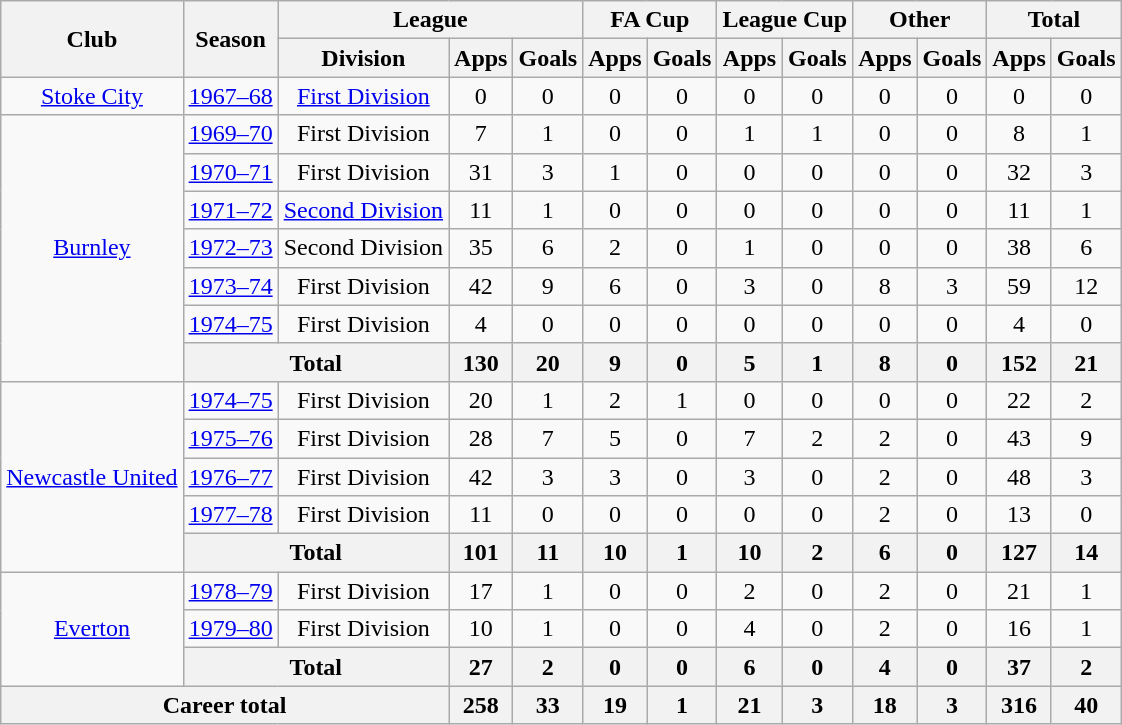<table class="wikitable" style="text-align: center;">
<tr>
<th rowspan="2">Club</th>
<th rowspan="2">Season</th>
<th colspan="3">League</th>
<th colspan="2">FA Cup</th>
<th colspan="2">League Cup</th>
<th colspan="2">Other</th>
<th colspan="2">Total</th>
</tr>
<tr>
<th>Division</th>
<th>Apps</th>
<th>Goals</th>
<th>Apps</th>
<th>Goals</th>
<th>Apps</th>
<th>Goals</th>
<th>Apps</th>
<th>Goals</th>
<th>Apps</th>
<th>Goals</th>
</tr>
<tr>
<td><a href='#'>Stoke City</a></td>
<td><a href='#'>1967–68</a></td>
<td><a href='#'>First Division</a></td>
<td>0</td>
<td>0</td>
<td>0</td>
<td>0</td>
<td>0</td>
<td>0</td>
<td>0</td>
<td>0</td>
<td>0</td>
<td>0</td>
</tr>
<tr>
<td rowspan=7><a href='#'>Burnley</a></td>
<td><a href='#'>1969–70</a></td>
<td>First Division</td>
<td>7</td>
<td>1</td>
<td>0</td>
<td>0</td>
<td>1</td>
<td>1</td>
<td>0</td>
<td>0</td>
<td>8</td>
<td>1</td>
</tr>
<tr>
<td><a href='#'>1970–71</a></td>
<td>First Division</td>
<td>31</td>
<td>3</td>
<td>1</td>
<td>0</td>
<td>0</td>
<td>0</td>
<td>0</td>
<td>0</td>
<td>32</td>
<td>3</td>
</tr>
<tr>
<td><a href='#'>1971–72</a></td>
<td><a href='#'>Second Division</a></td>
<td>11</td>
<td>1</td>
<td>0</td>
<td>0</td>
<td>0</td>
<td>0</td>
<td>0</td>
<td>0</td>
<td>11</td>
<td>1</td>
</tr>
<tr>
<td><a href='#'>1972–73</a></td>
<td>Second Division</td>
<td>35</td>
<td>6</td>
<td>2</td>
<td>0</td>
<td>1</td>
<td>0</td>
<td>0</td>
<td>0</td>
<td>38</td>
<td>6</td>
</tr>
<tr>
<td><a href='#'>1973–74</a></td>
<td>First Division</td>
<td>42</td>
<td>9</td>
<td>6</td>
<td>0</td>
<td>3</td>
<td>0</td>
<td>8</td>
<td>3</td>
<td>59</td>
<td>12</td>
</tr>
<tr>
<td><a href='#'>1974–75</a></td>
<td>First Division</td>
<td>4</td>
<td>0</td>
<td>0</td>
<td>0</td>
<td>0</td>
<td>0</td>
<td>0</td>
<td>0</td>
<td>4</td>
<td>0</td>
</tr>
<tr>
<th colspan=2>Total</th>
<th>130</th>
<th>20</th>
<th>9</th>
<th>0</th>
<th>5</th>
<th>1</th>
<th>8</th>
<th>0</th>
<th>152</th>
<th>21</th>
</tr>
<tr>
<td rowspan=5><a href='#'>Newcastle United</a></td>
<td><a href='#'>1974–75</a></td>
<td>First Division</td>
<td>20</td>
<td>1</td>
<td>2</td>
<td>1</td>
<td>0</td>
<td>0</td>
<td>0</td>
<td>0</td>
<td>22</td>
<td>2</td>
</tr>
<tr>
<td><a href='#'>1975–76</a></td>
<td>First Division</td>
<td>28</td>
<td>7</td>
<td>5</td>
<td>0</td>
<td>7</td>
<td>2</td>
<td>2</td>
<td>0</td>
<td>43</td>
<td>9</td>
</tr>
<tr>
<td><a href='#'>1976–77</a></td>
<td>First Division</td>
<td>42</td>
<td>3</td>
<td>3</td>
<td>0</td>
<td>3</td>
<td>0</td>
<td>2</td>
<td>0</td>
<td>48</td>
<td>3</td>
</tr>
<tr>
<td><a href='#'>1977–78</a></td>
<td>First Division</td>
<td>11</td>
<td>0</td>
<td>0</td>
<td>0</td>
<td>0</td>
<td>0</td>
<td>2</td>
<td>0</td>
<td>13</td>
<td>0</td>
</tr>
<tr>
<th colspan=2>Total</th>
<th>101</th>
<th>11</th>
<th>10</th>
<th>1</th>
<th>10</th>
<th>2</th>
<th>6</th>
<th>0</th>
<th>127</th>
<th>14</th>
</tr>
<tr>
<td rowspan=3><a href='#'>Everton</a></td>
<td><a href='#'>1978–79</a></td>
<td>First Division</td>
<td>17</td>
<td>1</td>
<td>0</td>
<td>0</td>
<td>2</td>
<td>0</td>
<td>2</td>
<td>0</td>
<td>21</td>
<td>1</td>
</tr>
<tr>
<td><a href='#'>1979–80</a></td>
<td>First Division</td>
<td>10</td>
<td>1</td>
<td>0</td>
<td>0</td>
<td>4</td>
<td>0</td>
<td>2</td>
<td>0</td>
<td>16</td>
<td>1</td>
</tr>
<tr>
<th colspan=2>Total</th>
<th>27</th>
<th>2</th>
<th>0</th>
<th>0</th>
<th>6</th>
<th>0</th>
<th>4</th>
<th>0</th>
<th>37</th>
<th>2</th>
</tr>
<tr>
<th colspan="3">Career total</th>
<th>258</th>
<th>33</th>
<th>19</th>
<th>1</th>
<th>21</th>
<th>3</th>
<th>18</th>
<th>3</th>
<th>316</th>
<th>40</th>
</tr>
</table>
